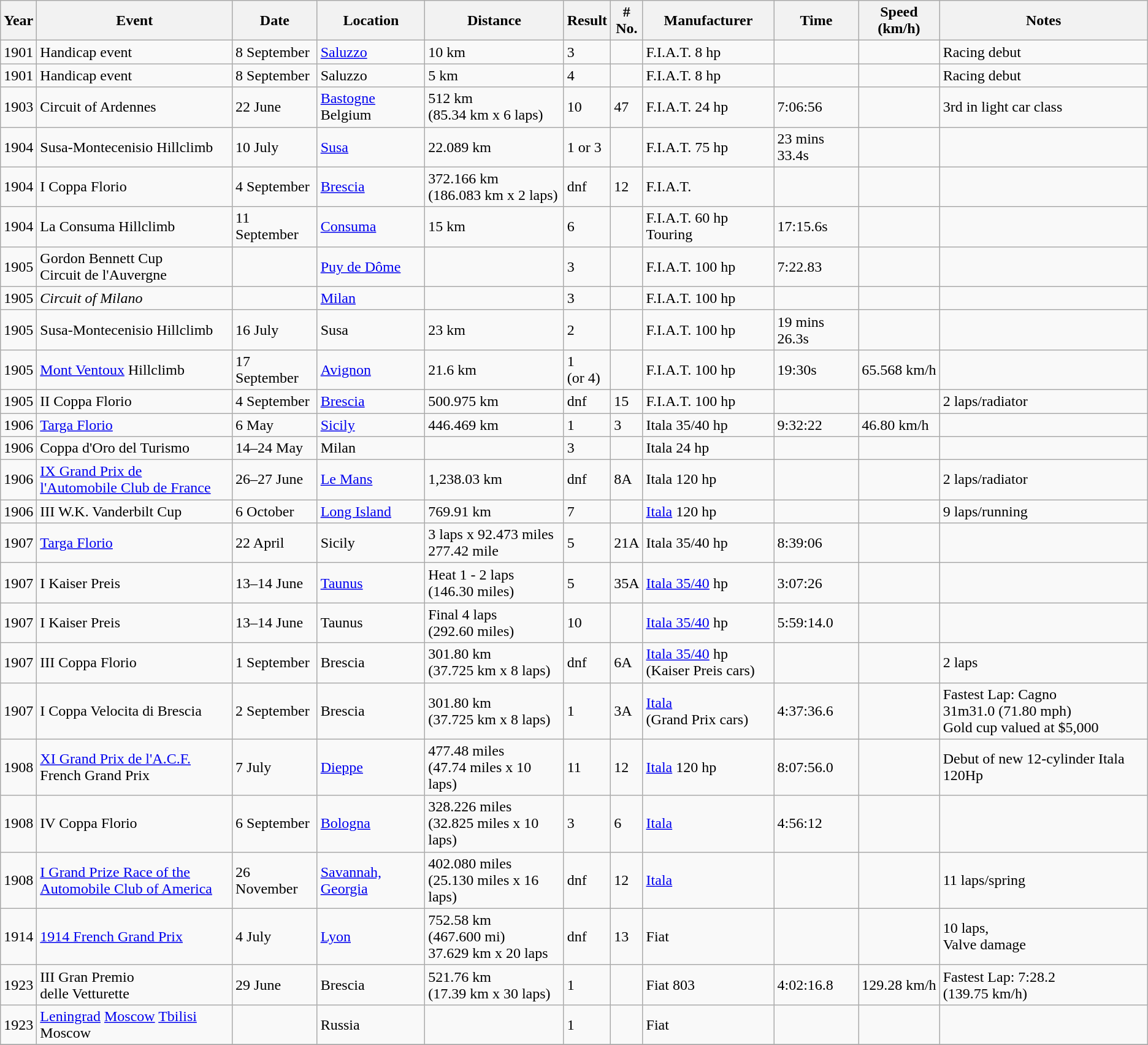<table class="wikitable">
<tr>
<th>Year</th>
<th>Event</th>
<th>Date</th>
<th>Location</th>
<th>Distance</th>
<th>Result</th>
<th>#<br>No.</th>
<th>Manufacturer</th>
<th>Time</th>
<th>Speed<br>(km/h)</th>
<th>Notes</th>
</tr>
<tr>
<td>1901</td>
<td>Handicap event</td>
<td>8 September</td>
<td><a href='#'>Saluzzo</a></td>
<td>10 km</td>
<td>3</td>
<td></td>
<td>F.I.A.T. 8 hp</td>
<td></td>
<td></td>
<td>Racing debut</td>
</tr>
<tr>
<td>1901</td>
<td>Handicap event</td>
<td>8 September</td>
<td>Saluzzo</td>
<td>5 km</td>
<td>4</td>
<td></td>
<td>F.I.A.T. 8 hp</td>
<td></td>
<td></td>
<td>Racing debut</td>
</tr>
<tr>
<td>1903</td>
<td>Circuit of Ardennes</td>
<td>22 June</td>
<td><a href='#'>Bastogne</a> Belgium</td>
<td>512 km<br>(85.34 km x 6 laps)</td>
<td>10</td>
<td>47</td>
<td>F.I.A.T. 24 hp</td>
<td>7:06:56</td>
<td></td>
<td>3rd in light car class</td>
</tr>
<tr>
<td>1904</td>
<td>Susa-Montecenisio Hillclimb</td>
<td>10 July</td>
<td><a href='#'>Susa</a></td>
<td>22.089 km</td>
<td>1 or 3</td>
<td></td>
<td>F.I.A.T. 75 hp</td>
<td>23 mins 33.4s</td>
<td></td>
<td></td>
</tr>
<tr>
<td>1904</td>
<td>I Coppa Florio</td>
<td>4 September</td>
<td><a href='#'>Brescia</a></td>
<td>372.166 km<br>(186.083 km x 2 laps)</td>
<td>dnf</td>
<td>12</td>
<td>F.I.A.T.</td>
<td></td>
<td></td>
<td></td>
</tr>
<tr>
<td>1904</td>
<td>La Consuma Hillclimb</td>
<td>11 September</td>
<td><a href='#'>Consuma</a></td>
<td>15 km</td>
<td>6</td>
<td></td>
<td>F.I.A.T. 60 hp Touring</td>
<td>17:15.6s</td>
<td></td>
<td></td>
</tr>
<tr>
<td>1905</td>
<td>Gordon Bennett Cup <br>Circuit de l'Auvergne</td>
<td></td>
<td><a href='#'>Puy de Dôme</a></td>
<td></td>
<td>3</td>
<td></td>
<td>F.I.A.T. 100 hp</td>
<td>7:22.83</td>
<td></td>
<td></td>
</tr>
<tr>
<td>1905</td>
<td><em>Circuit of Milano</em></td>
<td></td>
<td><a href='#'>Milan</a></td>
<td></td>
<td>3</td>
<td></td>
<td>F.I.A.T. 100 hp</td>
<td></td>
<td></td>
<td></td>
</tr>
<tr>
<td>1905</td>
<td>Susa-Montecenisio Hillclimb</td>
<td>16 July</td>
<td>Susa</td>
<td>23 km</td>
<td>2</td>
<td></td>
<td>F.I.A.T. 100 hp</td>
<td>19 mins 26.3s</td>
<td></td>
<td></td>
</tr>
<tr>
<td>1905</td>
<td><a href='#'>Mont Ventoux</a> Hillclimb</td>
<td>17 September</td>
<td><a href='#'>Avignon</a></td>
<td>21.6 km</td>
<td>1<br>(or 4)</td>
<td></td>
<td>F.I.A.T. 100 hp</td>
<td>19:30s</td>
<td>65.568 km/h</td>
<td></td>
</tr>
<tr>
<td>1905</td>
<td>II Coppa Florio</td>
<td>4 September</td>
<td><a href='#'>Brescia</a></td>
<td>500.975 km</td>
<td>dnf</td>
<td>15</td>
<td>F.I.A.T. 100 hp</td>
<td></td>
<td></td>
<td>2 laps/radiator</td>
</tr>
<tr>
<td>1906</td>
<td><a href='#'>Targa Florio</a></td>
<td>6 May</td>
<td><a href='#'>Sicily</a></td>
<td>446.469 km</td>
<td>1</td>
<td>3</td>
<td>Itala 35/40 hp</td>
<td>9:32:22</td>
<td>46.80 km/h</td>
<td></td>
</tr>
<tr>
<td>1906</td>
<td>Coppa d'Oro del Turismo</td>
<td>14–24 May</td>
<td>Milan</td>
<td></td>
<td>3</td>
<td></td>
<td>Itala 24 hp</td>
<td></td>
<td></td>
<td></td>
</tr>
<tr>
<td>1906</td>
<td><a href='#'>IX Grand Prix de <br>l'Automobile Club de France</a></td>
<td>26–27 June</td>
<td><a href='#'>Le Mans</a></td>
<td>1,238.03 km</td>
<td>dnf</td>
<td>8A</td>
<td>Itala 120 hp</td>
<td></td>
<td></td>
<td>2 laps/radiator</td>
</tr>
<tr>
<td>1906</td>
<td>III W.K. Vanderbilt Cup</td>
<td>6 October</td>
<td><a href='#'>Long Island</a></td>
<td>769.91 km</td>
<td>7</td>
<td></td>
<td><a href='#'>Itala</a> 120 hp</td>
<td></td>
<td></td>
<td>9 laps/running</td>
</tr>
<tr>
<td>1907</td>
<td><a href='#'>Targa Florio</a></td>
<td>22 April</td>
<td>Sicily</td>
<td>3 laps x 92.473 miles<br> 277.42 mile</td>
<td>5</td>
<td>21A</td>
<td>Itala 35/40 hp</td>
<td>8:39:06</td>
<td></td>
<td></td>
</tr>
<tr>
<td>1907</td>
<td>I Kaiser Preis</td>
<td>13–14 June</td>
<td><a href='#'>Taunus</a></td>
<td>Heat 1 - 2 laps<br> (146.30 miles)</td>
<td>5</td>
<td>35A</td>
<td><a href='#'>Itala 35/40</a> hp</td>
<td>3:07:26</td>
<td></td>
<td></td>
</tr>
<tr>
<td>1907</td>
<td>I Kaiser Preis</td>
<td>13–14 June</td>
<td>Taunus</td>
<td>Final 4 laps<br>(292.60 miles)</td>
<td>10</td>
<td></td>
<td><a href='#'>Itala 35/40</a> hp</td>
<td>5:59:14.0</td>
<td></td>
<td></td>
</tr>
<tr>
<td>1907</td>
<td>III Coppa Florio</td>
<td>1 September</td>
<td>Brescia</td>
<td>301.80 km<br>(37.725 km x 8 laps)</td>
<td>dnf</td>
<td>6A</td>
<td><a href='#'>Itala 35/40</a> hp <br>(Kaiser Preis cars)</td>
<td></td>
<td></td>
<td>2 laps</td>
</tr>
<tr>
<td>1907</td>
<td>I Coppa Velocita di Brescia</td>
<td>2 September</td>
<td>Brescia</td>
<td>301.80 km<br>(37.725 km x 8 laps)</td>
<td>1</td>
<td>3A</td>
<td><a href='#'>Itala</a> <br>(Grand Prix cars)</td>
<td>4:37:36.6</td>
<td></td>
<td>Fastest Lap: Cagno<br> 31m31.0 (71.80 mph)<br>Gold cup valued at $5,000</td>
</tr>
<tr>
<td>1908</td>
<td><a href='#'>XI Grand Prix de l'A.C.F.</a><br>French Grand Prix</td>
<td>7 July</td>
<td><a href='#'>Dieppe</a></td>
<td>477.48 miles<br>(47.74 miles x 10 laps)</td>
<td>11</td>
<td>12</td>
<td><a href='#'>Itala</a> 120 hp</td>
<td>8:07:56.0</td>
<td></td>
<td>Debut of new 12-cylinder Itala 120Hp</td>
</tr>
<tr>
<td>1908</td>
<td>IV Coppa Florio</td>
<td>6 September</td>
<td><a href='#'>Bologna</a></td>
<td>328.226 miles<br>(32.825 miles x 10 laps)</td>
<td>3</td>
<td>6</td>
<td><a href='#'>Itala</a></td>
<td>4:56:12</td>
<td></td>
<td></td>
</tr>
<tr>
<td>1908</td>
<td><a href='#'>I Grand Prize Race of the <br>Automobile Club of America</a></td>
<td>26 November</td>
<td><a href='#'>Savannah,<br>Georgia</a></td>
<td>402.080 miles<br> (25.130 miles x 16 laps)</td>
<td>dnf</td>
<td>12</td>
<td><a href='#'>Itala</a></td>
<td></td>
<td></td>
<td>11 laps/spring</td>
</tr>
<tr>
<td>1914</td>
<td><a href='#'>1914 French Grand Prix</a></td>
<td>4 July</td>
<td><a href='#'>Lyon</a></td>
<td>752.58 km (467.600 mi)<br>37.629 km x 20 laps</td>
<td>dnf</td>
<td>13</td>
<td>Fiat</td>
<td></td>
<td></td>
<td>10 laps,<br>Valve damage</td>
</tr>
<tr>
<td>1923</td>
<td>III Gran Premio<br>delle Vetturette</td>
<td>29 June</td>
<td>Brescia</td>
<td>521.76 km<br>(17.39 km x 30 laps)</td>
<td>1</td>
<td></td>
<td>Fiat 803</td>
<td>4:02:16.8</td>
<td>129.28 km/h</td>
<td>Fastest Lap: 7:28.2 <br>(139.75 km/h)</td>
</tr>
<tr>
<td>1923</td>
<td><a href='#'>Leningrad</a> <a href='#'>Moscow</a> <a href='#'>Tbilisi</a> Moscow</td>
<td></td>
<td>Russia</td>
<td></td>
<td>1</td>
<td></td>
<td>Fiat</td>
<td></td>
<td></td>
<td></td>
</tr>
<tr>
</tr>
</table>
